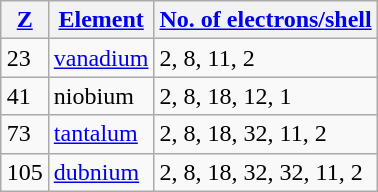<table class="wikitable"  style="margin:10px; float:right;">
<tr>
<th><a href='#'>Z</a></th>
<th><a href='#'>Element</a></th>
<th><a href='#'>No. of electrons/shell</a></th>
</tr>
<tr>
<td>23</td>
<td><a href='#'>vanadium</a></td>
<td>2, 8, 11, 2</td>
</tr>
<tr>
<td>41</td>
<td>niobium</td>
<td>2, 8, 18, 12, 1</td>
</tr>
<tr>
<td>73</td>
<td><a href='#'>tantalum</a></td>
<td>2, 8, 18, 32, 11, 2</td>
</tr>
<tr>
<td>105</td>
<td><a href='#'>dubnium</a></td>
<td>2, 8, 18, 32, 32, 11, 2</td>
</tr>
</table>
